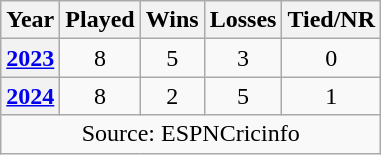<table class="wikitable" style="text-align:center;">
<tr>
<th>Year</th>
<th>Played</th>
<th>Wins</th>
<th>Losses</th>
<th>Tied/NR</th>
</tr>
<tr>
<th><a href='#'>2023</a></th>
<td>8</td>
<td>5</td>
<td>3</td>
<td>0</td>
</tr>
<tr>
<th><a href='#'>2024</a></th>
<td>8</td>
<td>2</td>
<td>5</td>
<td>1</td>
</tr>
<tr>
<td colspan="5">Source: ESPNCricinfo</td>
</tr>
</table>
